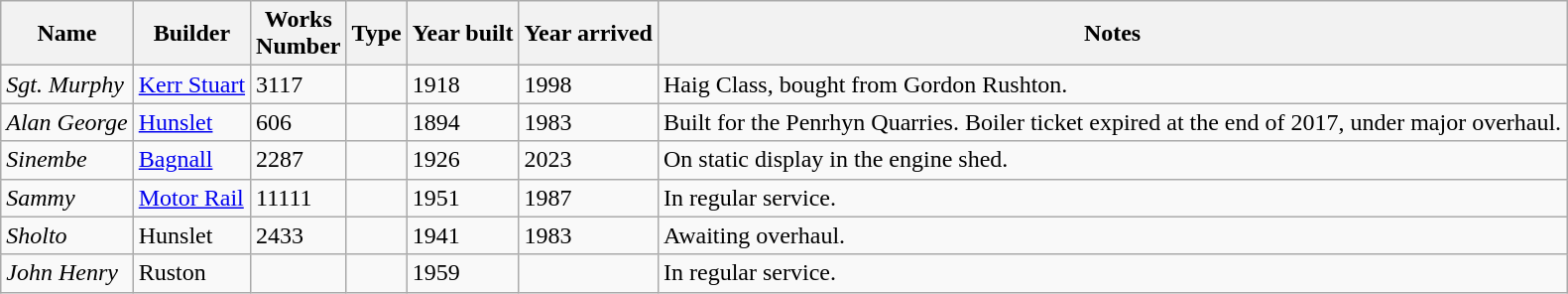<table class="wikitable sortable">
<tr>
<th>Name</th>
<th>Builder</th>
<th>Works<br>Number</th>
<th>Type</th>
<th>Year built</th>
<th>Year arrived</th>
<th>Notes</th>
</tr>
<tr>
<td><em>Sgt. Murphy</em></td>
<td><a href='#'>Kerr Stuart</a></td>
<td>3117</td>
<td></td>
<td>1918</td>
<td>1998</td>
<td>Haig Class, bought from Gordon Rushton.</td>
</tr>
<tr>
<td><em>Alan George</em></td>
<td><a href='#'>Hunslet</a></td>
<td>606</td>
<td></td>
<td>1894</td>
<td>1983</td>
<td>Built for the Penrhyn Quarries. Boiler ticket expired at the end of 2017, under major overhaul.</td>
</tr>
<tr>
<td><em>Sinembe</em></td>
<td><a href='#'>Bagnall</a></td>
<td>2287</td>
<td></td>
<td>1926</td>
<td>2023</td>
<td>On static display in the engine shed.</td>
</tr>
<tr>
<td><em>Sammy</em></td>
<td><a href='#'>Motor Rail</a></td>
<td>11111</td>
<td></td>
<td>1951</td>
<td>1987</td>
<td>In regular service.</td>
</tr>
<tr>
<td><em>Sholto</em></td>
<td>Hunslet</td>
<td>2433</td>
<td></td>
<td>1941</td>
<td>1983</td>
<td>Awaiting overhaul.</td>
</tr>
<tr>
<td><em>John Henry</em></td>
<td>Ruston</td>
<td></td>
<td></td>
<td>1959</td>
<td></td>
<td>In regular service.</td>
</tr>
</table>
